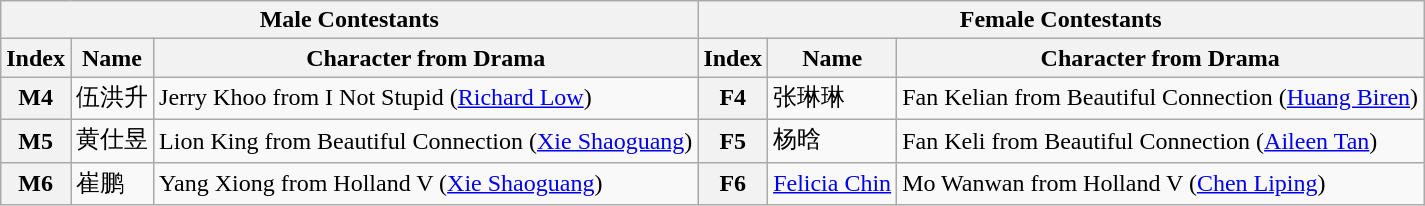<table class="wikitable">
<tr>
<th colspan=3>Male Contestants</th>
<th colspan=3>Female Contestants</th>
</tr>
<tr>
<th>Index</th>
<th>Name</th>
<th>Character from Drama</th>
<th>Index</th>
<th>Name</th>
<th>Character from Drama</th>
</tr>
<tr>
<th>M4</th>
<td>伍洪升</td>
<td>Jerry Khoo from I Not Stupid (<a href='#'>Richard Low</a>)</td>
<th>F4</th>
<td>张琳琳</td>
<td>Fan Kelian from Beautiful Connection (<a href='#'>Huang Biren</a>)</td>
</tr>
<tr>
<th>M5</th>
<td>黄仕昱</td>
<td>Lion King from Beautiful Connection (<a href='#'>Xie Shaoguang</a>)</td>
<th>F5</th>
<td>杨晗</td>
<td>Fan Keli from Beautiful Connection (<a href='#'>Aileen Tan</a>)</td>
</tr>
<tr>
<th>M6</th>
<td>崔鹏</td>
<td>Yang Xiong from Holland V (<a href='#'>Xie Shaoguang</a>)</td>
<th>F6</th>
<td><a href='#'>Felicia Chin</a></td>
<td>Mo Wanwan from Holland V (<a href='#'>Chen Liping</a>)</td>
</tr>
</table>
